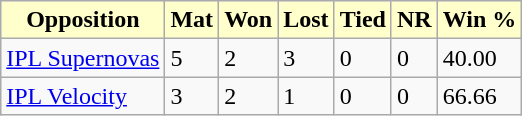<table class="wikitable sortable">
<tr>
<th style="background:#ffc;">Opposition</th>
<th style="background:#ffc;">Mat</th>
<th style="background:#ffc;">Won</th>
<th style="background:#ffc;">Lost</th>
<th style="background:#ffc;">Tied</th>
<th style="background:#ffc;">NR</th>
<th style="background:#ffc;">Win %</th>
</tr>
<tr>
<td><a href='#'>IPL Supernovas</a></td>
<td>5</td>
<td>2</td>
<td>3</td>
<td>0</td>
<td>0</td>
<td>40.00</td>
</tr>
<tr>
<td><a href='#'>IPL Velocity</a></td>
<td>3</td>
<td>2</td>
<td>1</td>
<td>0</td>
<td>0</td>
<td>66.66</td>
</tr>
</table>
